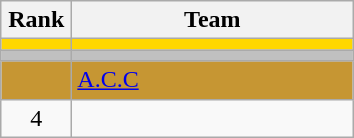<table class="wikitable" style="text-align:center;">
<tr>
<th width=40>Rank</th>
<th width=180>Team</th>
</tr>
<tr bgcolor="gold">
<td></td>
<td style="text-align:left;"></td>
</tr>
<tr bgcolor="silver">
<td></td>
<td style="text-align:left;"></td>
</tr>
<tr bgcolor="#C69633">
<td></td>
<td style="text-align:left;"> <a href='#'>A.C.C</a></td>
</tr>
<tr>
<td>4</td>
<td style="text-align:left;"></td>
</tr>
</table>
